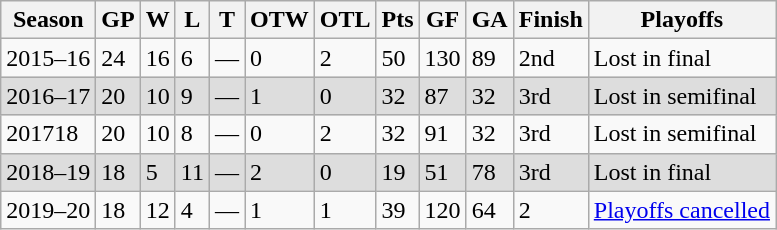<table class="wikitable">
<tr>
<th>Season</th>
<th>GP</th>
<th>W</th>
<th>L</th>
<th>T</th>
<th>OTW</th>
<th>OTL</th>
<th>Pts</th>
<th>GF</th>
<th>GA</th>
<th>Finish</th>
<th>Playoffs</th>
</tr>
<tr>
<td>2015–16</td>
<td>24</td>
<td>16</td>
<td>6</td>
<td>—</td>
<td>0</td>
<td>2</td>
<td>50</td>
<td>130</td>
<td>89</td>
<td>2nd</td>
<td>Lost in final</td>
</tr>
<tr bgcolor="#dddddd">
<td>2016–17</td>
<td>20</td>
<td>10</td>
<td>9</td>
<td>—</td>
<td>1</td>
<td>0</td>
<td>32</td>
<td>87</td>
<td>32</td>
<td>3rd</td>
<td>Lost in semifinal</td>
</tr>
<tr>
<td>201718</td>
<td>20</td>
<td>10</td>
<td>8</td>
<td>—</td>
<td>0</td>
<td>2</td>
<td>32</td>
<td>91</td>
<td>32</td>
<td>3rd</td>
<td>Lost in semifinal</td>
</tr>
<tr bgcolor="#dddddd">
<td>2018–19</td>
<td>18</td>
<td>5</td>
<td>11</td>
<td>—</td>
<td>2</td>
<td>0</td>
<td>19</td>
<td>51</td>
<td>78</td>
<td>3rd</td>
<td>Lost in final</td>
</tr>
<tr>
<td>2019–20</td>
<td>18</td>
<td>12</td>
<td>4</td>
<td>—</td>
<td>1</td>
<td>1</td>
<td>39</td>
<td>120</td>
<td>64</td>
<td>2</td>
<td><a href='#'>Playoffs cancelled</a></td>
</tr>
</table>
